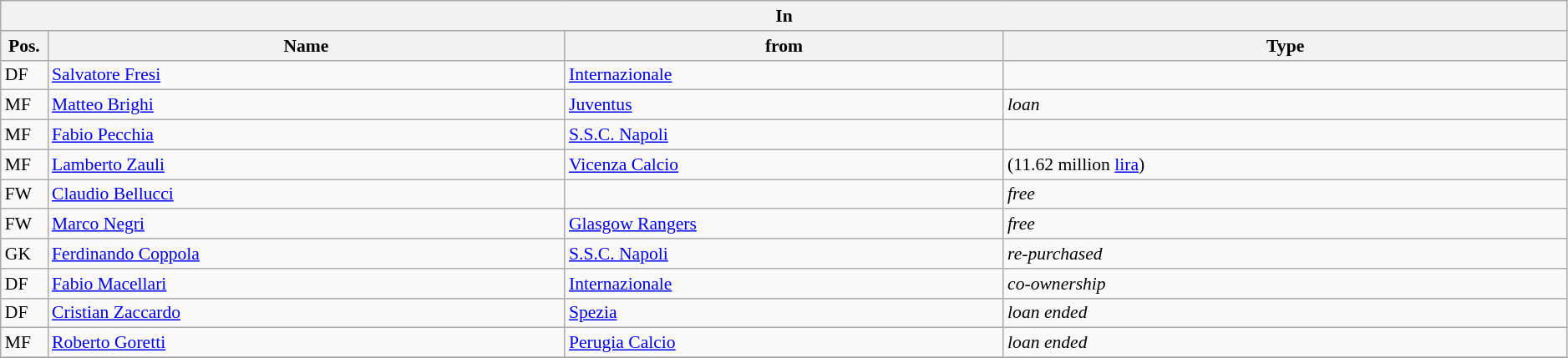<table class="wikitable" style="font-size:90%;width:99%;">
<tr>
<th colspan="4">In</th>
</tr>
<tr>
<th width=3%>Pos.</th>
<th width=33%>Name</th>
<th width=28%>from</th>
<th width=36%>Type</th>
</tr>
<tr>
<td>DF</td>
<td><a href='#'>Salvatore Fresi</a></td>
<td><a href='#'>Internazionale</a></td>
<td></td>
</tr>
<tr>
<td>MF</td>
<td><a href='#'>Matteo Brighi</a></td>
<td><a href='#'>Juventus</a></td>
<td><em>loan</em></td>
</tr>
<tr>
<td>MF</td>
<td><a href='#'>Fabio Pecchia</a></td>
<td><a href='#'>S.S.C. Napoli</a></td>
<td></td>
</tr>
<tr>
<td>MF</td>
<td><a href='#'>Lamberto Zauli</a></td>
<td><a href='#'>Vicenza Calcio</a></td>
<td>(11.62 million <a href='#'>lira</a>)</td>
</tr>
<tr>
<td>FW</td>
<td><a href='#'>Claudio Bellucci</a></td>
<td></td>
<td><em>free</em></td>
</tr>
<tr>
<td>FW</td>
<td><a href='#'>Marco Negri</a></td>
<td><a href='#'>Glasgow Rangers</a></td>
<td><em>free</em></td>
</tr>
<tr>
<td>GK</td>
<td><a href='#'>Ferdinando Coppola</a></td>
<td><a href='#'>S.S.C. Napoli</a></td>
<td><em>re-purchased</em></td>
</tr>
<tr>
<td>DF</td>
<td><a href='#'>Fabio Macellari</a></td>
<td><a href='#'>Internazionale</a></td>
<td><em>co-ownership</em></td>
</tr>
<tr>
<td>DF</td>
<td><a href='#'>Cristian Zaccardo</a></td>
<td><a href='#'>Spezia</a></td>
<td><em>loan ended</em></td>
</tr>
<tr>
<td>MF</td>
<td><a href='#'>Roberto Goretti</a></td>
<td><a href='#'>Perugia Calcio</a></td>
<td><em>loan ended</em></td>
</tr>
<tr>
</tr>
</table>
